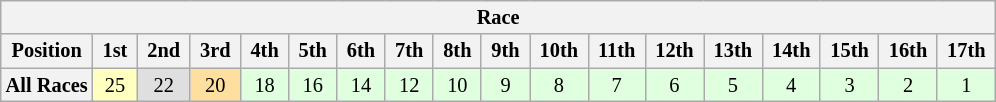<table class="wikitable" style="font-size:85%; text-align:center">
<tr>
<th colspan=18>Race</th>
</tr>
<tr>
<th>Position</th>
<th> 1st </th>
<th> 2nd </th>
<th> 3rd </th>
<th> 4th </th>
<th> 5th </th>
<th> 6th </th>
<th> 7th </th>
<th> 8th </th>
<th> 9th </th>
<th> 10th </th>
<th> 11th </th>
<th> 12th </th>
<th> 13th </th>
<th> 14th </th>
<th> 15th </th>
<th> 16th </th>
<th> 17th </th>
</tr>
<tr>
<th>All Races</th>
<td style="background:#FFFFBF;">25</td>
<td style="background:#DFDFDF;">22</td>
<td style="background:#FFDF9F;">20</td>
<td style="background:#DFFFDF;">18</td>
<td style="background:#DFFFDF;">16</td>
<td style="background:#DFFFDF;">14</td>
<td style="background:#DFFFDF;">12</td>
<td style="background:#DFFFDF;">10</td>
<td style="background:#DFFFDF;">9</td>
<td style="background:#DFFFDF;">8</td>
<td style="background:#DFFFDF;">7</td>
<td style="background:#DFFFDF;">6</td>
<td style="background:#DFFFDF;">5</td>
<td style="background:#DFFFDF;">4</td>
<td style="background:#DFFFDF;">3</td>
<td style="background:#DFFFDF;">2</td>
<td style="background:#DFFFDF;">1</td>
</tr>
</table>
